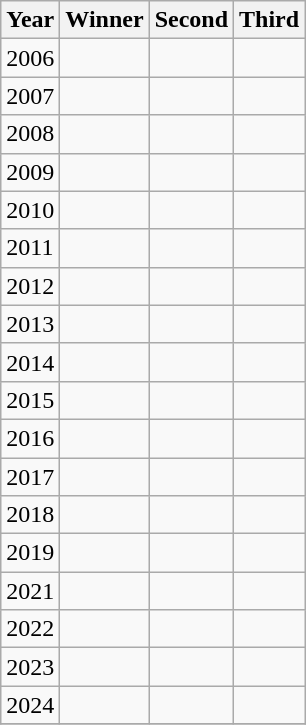<table class="wikitable">
<tr>
<th>Year</th>
<th>Winner</th>
<th>Second</th>
<th>Third</th>
</tr>
<tr>
<td>2006</td>
<td></td>
<td></td>
<td></td>
</tr>
<tr>
<td>2007</td>
<td></td>
<td></td>
<td></td>
</tr>
<tr>
<td>2008</td>
<td></td>
<td></td>
<td></td>
</tr>
<tr>
<td>2009</td>
<td></td>
<td></td>
<td></td>
</tr>
<tr>
<td>2010</td>
<td></td>
<td></td>
<td></td>
</tr>
<tr>
<td>2011</td>
<td></td>
<td></td>
<td></td>
</tr>
<tr>
<td>2012</td>
<td></td>
<td></td>
<td></td>
</tr>
<tr>
<td>2013</td>
<td></td>
<td></td>
<td></td>
</tr>
<tr>
<td>2014</td>
<td></td>
<td></td>
<td></td>
</tr>
<tr>
<td>2015</td>
<td></td>
<td></td>
<td></td>
</tr>
<tr>
<td>2016</td>
<td></td>
<td></td>
<td></td>
</tr>
<tr>
<td>2017</td>
<td></td>
<td></td>
<td></td>
</tr>
<tr>
<td>2018</td>
<td></td>
<td></td>
<td></td>
</tr>
<tr>
<td>2019</td>
<td></td>
<td></td>
<td></td>
</tr>
<tr>
<td>2021</td>
<td></td>
<td></td>
<td></td>
</tr>
<tr>
<td>2022</td>
<td></td>
<td></td>
<td></td>
</tr>
<tr>
<td>2023</td>
<td></td>
<td></td>
<td></td>
</tr>
<tr>
<td>2024</td>
<td></td>
<td></td>
<td></td>
</tr>
<tr>
</tr>
</table>
